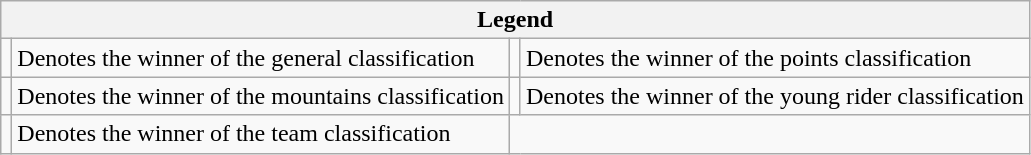<table class="wikitable">
<tr>
<th colspan="4">Legend</th>
</tr>
<tr>
<td></td>
<td>Denotes the winner of the general classification</td>
<td></td>
<td>Denotes the winner of the points classification</td>
</tr>
<tr>
<td></td>
<td>Denotes the winner of the mountains classification</td>
<td></td>
<td>Denotes the winner of the young rider classification</td>
</tr>
<tr>
<td></td>
<td>Denotes the winner of the team classification</td>
</tr>
</table>
